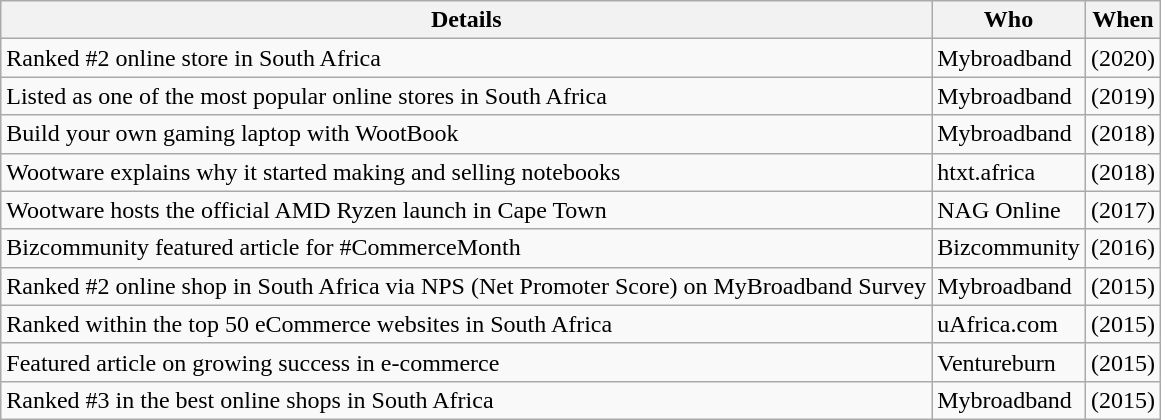<table class="wikitable">
<tr>
<th>Details</th>
<th>Who</th>
<th>When</th>
</tr>
<tr>
<td>Ranked #2 online store in South Africa</td>
<td>Mybroadband</td>
<td>(2020)</td>
</tr>
<tr>
<td>Listed as one of the most popular online stores in South Africa</td>
<td>Mybroadband</td>
<td>(2019)</td>
</tr>
<tr>
<td>Build your own gaming laptop with WootBook</td>
<td>Mybroadband</td>
<td>(2018)</td>
</tr>
<tr>
<td>Wootware explains why it started making and selling notebooks</td>
<td>htxt.africa</td>
<td>(2018)</td>
</tr>
<tr>
<td>Wootware hosts the official AMD Ryzen launch in Cape Town</td>
<td>NAG Online</td>
<td>(2017)</td>
</tr>
<tr>
<td>Bizcommunity featured article for #CommerceMonth</td>
<td>Bizcommunity</td>
<td>(2016)</td>
</tr>
<tr>
<td>Ranked #2 online shop in South Africa via NPS (Net Promoter Score) on MyBroadband Survey</td>
<td>Mybroadband</td>
<td>(2015)</td>
</tr>
<tr>
<td>Ranked within the top 50 eCommerce websites in South Africa</td>
<td>uAfrica.com</td>
<td>(2015)</td>
</tr>
<tr>
<td>Featured article on growing success in e-commerce</td>
<td>Ventureburn</td>
<td>(2015)</td>
</tr>
<tr>
<td>Ranked #3 in the best online shops in South Africa</td>
<td>Mybroadband</td>
<td>(2015)</td>
</tr>
</table>
